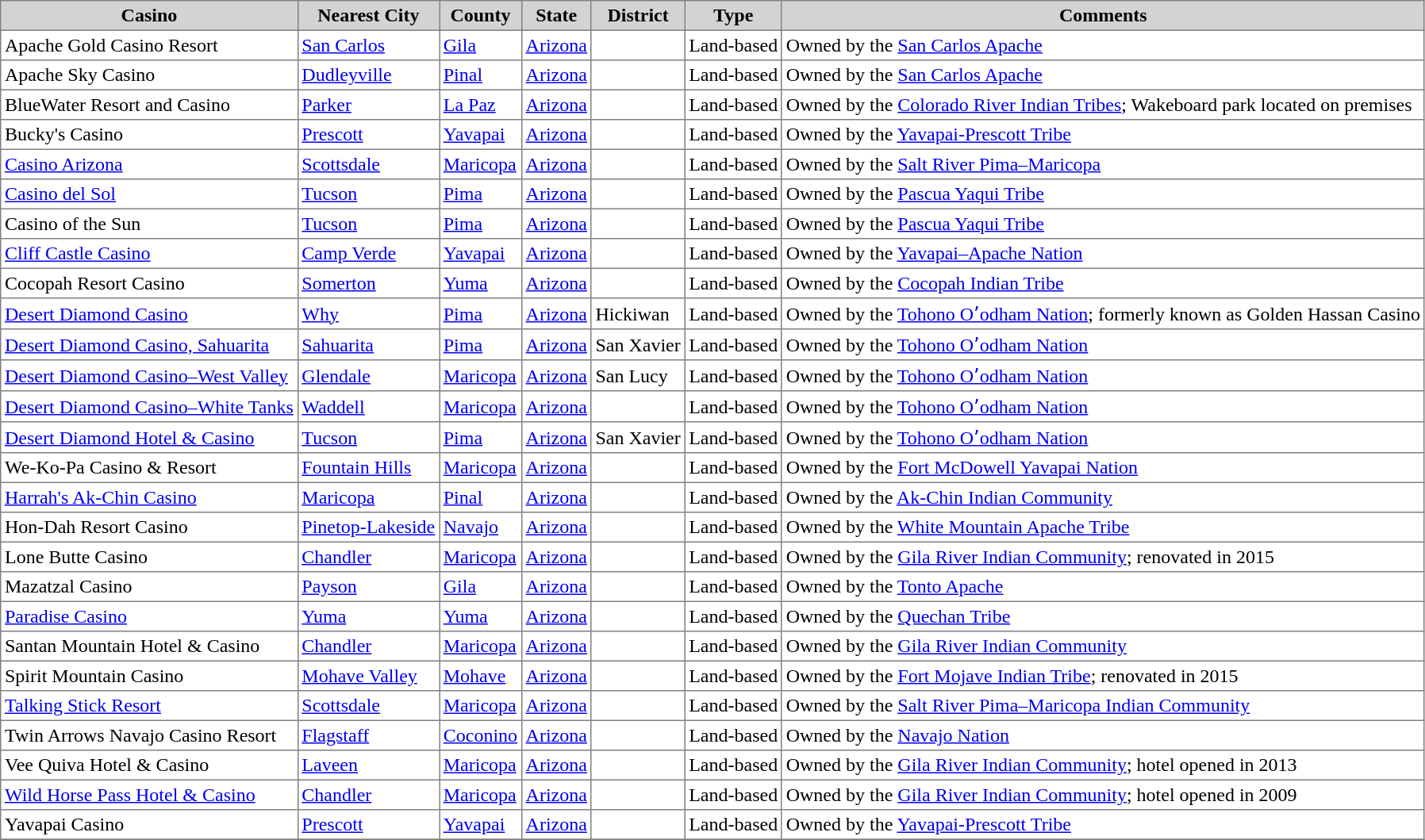<table class="toccolours sortable" border="1" cellpadding="3" style="border-collapse:collapse">
<tr bgcolor=lightgrey>
<th>Casino</th>
<th>Nearest City</th>
<th>County</th>
<th>State</th>
<th>District</th>
<th>Type</th>
<th>Comments<br><onlyinclude></th>
</tr>
<tr>
<td>Apache Gold Casino Resort</td>
<td><a href='#'>San Carlos</a></td>
<td><a href='#'>Gila</a></td>
<td><a href='#'>Arizona</a></td>
<td></td>
<td>Land-based</td>
<td>Owned by the <a href='#'>San Carlos Apache</a></td>
</tr>
<tr>
<td>Apache Sky Casino</td>
<td><a href='#'>Dudleyville</a></td>
<td><a href='#'>Pinal</a></td>
<td><a href='#'>Arizona</a></td>
<td></td>
<td>Land-based</td>
<td>Owned by the <a href='#'>San Carlos Apache</a></td>
</tr>
<tr>
<td>BlueWater Resort and Casino</td>
<td><a href='#'>Parker</a></td>
<td><a href='#'>La Paz</a></td>
<td><a href='#'>Arizona</a></td>
<td></td>
<td>Land-based</td>
<td>Owned by the <a href='#'>Colorado River Indian Tribes</a>; Wakeboard park located on premises</td>
</tr>
<tr>
<td>Bucky's Casino</td>
<td><a href='#'>Prescott</a></td>
<td><a href='#'>Yavapai</a></td>
<td><a href='#'>Arizona</a></td>
<td></td>
<td>Land-based</td>
<td>Owned by the <a href='#'>Yavapai-Prescott Tribe</a></td>
</tr>
<tr>
<td><a href='#'>Casino Arizona</a></td>
<td><a href='#'>Scottsdale</a></td>
<td><a href='#'>Maricopa</a></td>
<td><a href='#'>Arizona</a></td>
<td></td>
<td>Land-based</td>
<td>Owned by the <a href='#'>Salt River Pima–Maricopa</a></td>
</tr>
<tr>
<td><a href='#'>Casino del Sol</a></td>
<td><a href='#'>Tucson</a></td>
<td><a href='#'>Pima</a></td>
<td><a href='#'>Arizona</a></td>
<td></td>
<td>Land-based</td>
<td>Owned by the <a href='#'>Pascua Yaqui Tribe</a></td>
</tr>
<tr>
<td>Casino of the Sun</td>
<td><a href='#'>Tucson</a></td>
<td><a href='#'>Pima</a></td>
<td><a href='#'>Arizona</a></td>
<td></td>
<td>Land-based</td>
<td>Owned by the <a href='#'>Pascua Yaqui Tribe</a></td>
</tr>
<tr>
<td><a href='#'>Cliff Castle Casino</a></td>
<td><a href='#'>Camp Verde</a></td>
<td><a href='#'>Yavapai</a></td>
<td><a href='#'>Arizona</a></td>
<td></td>
<td>Land-based</td>
<td>Owned by the <a href='#'>Yavapai–Apache Nation</a></td>
</tr>
<tr>
<td>Cocopah Resort Casino</td>
<td><a href='#'>Somerton</a></td>
<td><a href='#'>Yuma</a></td>
<td><a href='#'>Arizona</a></td>
<td></td>
<td>Land-based</td>
<td>Owned by the <a href='#'>Cocopah Indian Tribe</a></td>
</tr>
<tr>
<td><a href='#'>Desert Diamond Casino</a></td>
<td><a href='#'>Why</a></td>
<td><a href='#'>Pima</a></td>
<td><a href='#'>Arizona</a></td>
<td>Hickiwan</td>
<td>Land-based</td>
<td>Owned by the <a href='#'>Tohono Oʼodham Nation</a>; formerly known as Golden Hassan Casino</td>
</tr>
<tr>
<td><a href='#'>Desert Diamond Casino, Sahuarita</a></td>
<td><a href='#'>Sahuarita</a></td>
<td><a href='#'>Pima</a></td>
<td><a href='#'>Arizona</a></td>
<td>San Xavier</td>
<td>Land-based</td>
<td>Owned by the <a href='#'>Tohono Oʼodham Nation</a></td>
</tr>
<tr>
<td><a href='#'>Desert Diamond Casino–West Valley</a></td>
<td><a href='#'>Glendale</a></td>
<td><a href='#'>Maricopa</a></td>
<td><a href='#'>Arizona</a></td>
<td>San Lucy</td>
<td>Land-based</td>
<td>Owned by the <a href='#'>Tohono Oʼodham Nation</a></td>
</tr>
<tr>
<td><a href='#'>Desert Diamond Casino–White Tanks</a></td>
<td><a href='#'>Waddell</a></td>
<td><a href='#'>Maricopa</a></td>
<td><a href='#'>Arizona</a></td>
<td></td>
<td>Land-based</td>
<td>Owned by the <a href='#'>Tohono Oʼodham Nation</a></td>
</tr>
<tr>
<td><a href='#'>Desert Diamond Hotel & Casino</a></td>
<td><a href='#'>Tucson</a></td>
<td><a href='#'>Pima</a></td>
<td><a href='#'>Arizona</a></td>
<td>San Xavier</td>
<td>Land-based</td>
<td>Owned by the <a href='#'>Tohono Oʼodham Nation</a></td>
</tr>
<tr>
<td>We-Ko-Pa Casino & Resort</td>
<td><a href='#'>Fountain Hills</a></td>
<td><a href='#'>Maricopa</a></td>
<td><a href='#'>Arizona</a></td>
<td></td>
<td>Land-based</td>
<td>Owned by the <a href='#'>Fort McDowell Yavapai Nation</a></td>
</tr>
<tr>
<td><a href='#'>Harrah's Ak-Chin Casino</a></td>
<td><a href='#'>Maricopa</a></td>
<td><a href='#'>Pinal</a></td>
<td><a href='#'>Arizona</a></td>
<td></td>
<td>Land-based</td>
<td>Owned by the <a href='#'>Ak-Chin Indian Community</a></td>
</tr>
<tr>
<td>Hon-Dah Resort Casino</td>
<td><a href='#'>Pinetop-Lakeside</a></td>
<td><a href='#'>Navajo</a></td>
<td><a href='#'>Arizona</a></td>
<td></td>
<td>Land-based</td>
<td>Owned by the <a href='#'>White Mountain Apache Tribe</a></td>
</tr>
<tr>
<td>Lone Butte Casino</td>
<td><a href='#'>Chandler</a></td>
<td><a href='#'>Maricopa</a></td>
<td><a href='#'>Arizona</a></td>
<td></td>
<td>Land-based</td>
<td>Owned by the <a href='#'>Gila River Indian Community</a>; renovated in 2015</td>
</tr>
<tr>
<td>Mazatzal Casino</td>
<td><a href='#'>Payson</a></td>
<td><a href='#'>Gila</a></td>
<td><a href='#'>Arizona</a></td>
<td></td>
<td>Land-based</td>
<td>Owned by the <a href='#'>Tonto Apache</a></td>
</tr>
<tr>
<td><a href='#'>Paradise Casino</a></td>
<td><a href='#'>Yuma</a></td>
<td><a href='#'>Yuma</a></td>
<td><a href='#'>Arizona</a></td>
<td></td>
<td>Land-based</td>
<td>Owned by the <a href='#'>Quechan Tribe</a></td>
</tr>
<tr>
<td>Santan Mountain Hotel & Casino</td>
<td><a href='#'>Chandler</a></td>
<td><a href='#'>Maricopa</a></td>
<td><a href='#'>Arizona</a></td>
<td></td>
<td>Land-based</td>
<td>Owned by the <a href='#'>Gila River Indian Community</a></td>
</tr>
<tr>
<td>Spirit Mountain Casino</td>
<td><a href='#'>Mohave Valley</a></td>
<td><a href='#'>Mohave</a></td>
<td><a href='#'>Arizona</a></td>
<td></td>
<td>Land-based</td>
<td>Owned by the <a href='#'>Fort Mojave Indian Tribe</a>; renovated in 2015</td>
</tr>
<tr>
<td><a href='#'>Talking Stick Resort</a></td>
<td><a href='#'>Scottsdale</a></td>
<td><a href='#'>Maricopa</a></td>
<td><a href='#'>Arizona</a></td>
<td></td>
<td>Land-based</td>
<td>Owned by the <a href='#'>Salt River Pima–Maricopa Indian Community</a></td>
</tr>
<tr>
<td>Twin Arrows Navajo Casino Resort</td>
<td><a href='#'>Flagstaff</a></td>
<td><a href='#'>Coconino</a></td>
<td><a href='#'>Arizona</a></td>
<td></td>
<td>Land-based</td>
<td>Owned by the <a href='#'>Navajo Nation</a></td>
</tr>
<tr>
<td>Vee Quiva Hotel & Casino</td>
<td><a href='#'>Laveen</a></td>
<td><a href='#'>Maricopa</a></td>
<td><a href='#'>Arizona</a></td>
<td></td>
<td>Land-based</td>
<td>Owned by the <a href='#'>Gila River Indian Community</a>; hotel opened in 2013</td>
</tr>
<tr>
<td><a href='#'>Wild Horse Pass Hotel & Casino</a></td>
<td><a href='#'>Chandler</a></td>
<td><a href='#'>Maricopa</a></td>
<td><a href='#'>Arizona</a></td>
<td></td>
<td>Land-based</td>
<td>Owned by the <a href='#'>Gila River Indian Community</a>; hotel opened in 2009</td>
</tr>
<tr>
<td>Yavapai Casino</td>
<td><a href='#'>Prescott</a></td>
<td><a href='#'>Yavapai</a></td>
<td><a href='#'>Arizona</a></td>
<td></td>
<td>Land-based</td>
<td>Owned by the <a href='#'>Yavapai-Prescott Tribe</a></td>
</tr>
<tr>
</tr>
</table>
